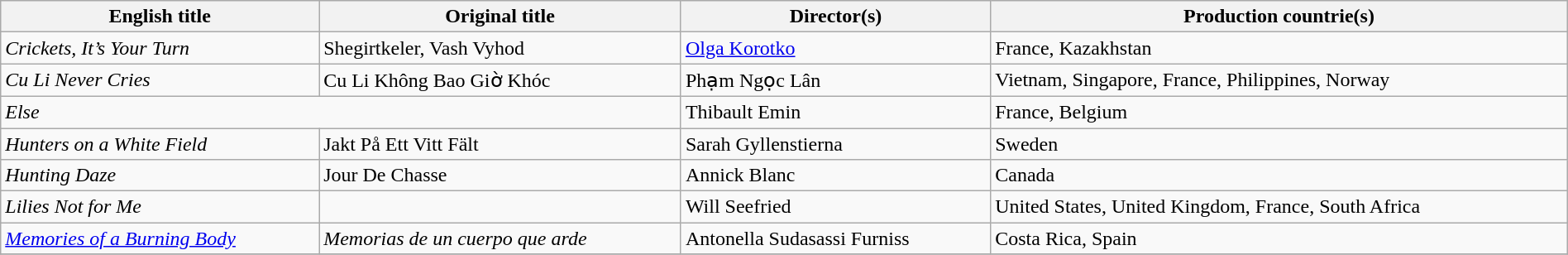<table class="sortable wikitable" style="width:100%; margin-bottom:4px" cellpadding="5">
<tr>
<th scope="col">English title</th>
<th scope="col">Original title</th>
<th scope="col">Director(s)</th>
<th scope="col">Production countrie(s)</th>
</tr>
<tr>
<td><em>Crickets, It’s Your Turn</em></td>
<td>Shegirtkeler, Vash Vyhod</td>
<td><a href='#'>Olga Korotko</a></td>
<td>France, Kazakhstan</td>
</tr>
<tr>
<td><em>Cu Li Never Cries</em></td>
<td>Cu Li Không Bao Giờ Khóc</td>
<td>Phạm Ngọc Lân</td>
<td>Vietnam, Singapore, France, Philippines, Norway</td>
</tr>
<tr>
<td colspan=2><em>Else</em></td>
<td>Thibault Emin</td>
<td>France, Belgium</td>
</tr>
<tr>
<td><em>Hunters on a White Field</em></td>
<td>Jakt På Ett Vitt Fält</td>
<td>Sarah Gyllenstierna</td>
<td>Sweden</td>
</tr>
<tr>
<td><em>Hunting Daze</em></td>
<td>Jour De Chasse</td>
<td>Annick Blanc</td>
<td>Canada</td>
</tr>
<tr>
<td><em>Lilies Not for Me</em></td>
<td></td>
<td>Will Seefried</td>
<td>United States, United Kingdom, France, South Africa</td>
</tr>
<tr>
<td><em><a href='#'>Memories of a Burning Body</a></em></td>
<td><em>Memorias de un cuerpo que arde</em></td>
<td>Antonella Sudasassi Furniss</td>
<td>Costa Rica, Spain</td>
</tr>
<tr>
</tr>
</table>
